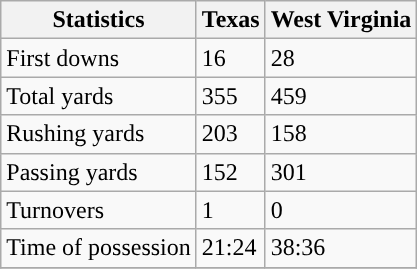<table class="wikitable" style="float: left;">
<tr>
<th>Statistics</th>
<th>Texas</th>
<th>West Virginia</th>
</tr>
<tr>
<td>First downs</td>
<td>16</td>
<td>28</td>
</tr>
<tr>
<td>Total yards</td>
<td>355</td>
<td>459</td>
</tr>
<tr>
<td>Rushing yards</td>
<td>203</td>
<td>158</td>
</tr>
<tr>
<td>Passing yards</td>
<td>152</td>
<td>301</td>
</tr>
<tr>
<td>Turnovers</td>
<td>1</td>
<td>0</td>
</tr>
<tr>
<td>Time of possession</td>
<td>21:24</td>
<td>38:36</td>
</tr>
<tr>
</tr>
</table>
